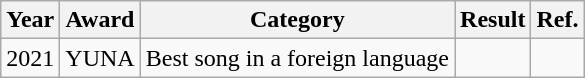<table class="wikitable">
<tr>
<th>Year</th>
<th>Award</th>
<th>Category</th>
<th>Result</th>
<th>Ref.</th>
</tr>
<tr>
<td>2021</td>
<td>YUNA</td>
<td>Best song in a foreign language</td>
<td></td>
<td style="text-align:center;"></td>
</tr>
</table>
